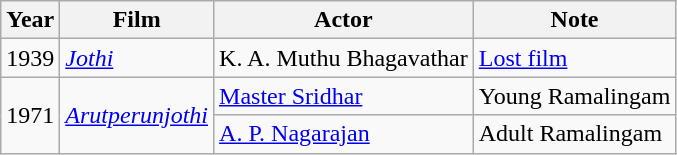<table class="wikitable">
<tr>
<th>Year</th>
<th>Film</th>
<th>Actor</th>
<th>Note</th>
</tr>
<tr>
<td>1939</td>
<td><em><a href='#'>Jothi</a></em></td>
<td>K. A. Muthu Bhagavathar</td>
<td><a href='#'>Lost film</a></td>
</tr>
<tr>
<td rowspan="2">1971</td>
<td rowspan="2"><em><a href='#'>Arutperunjothi</a></em></td>
<td><a href='#'>Master Sridhar</a></td>
<td>Young Ramalingam</td>
</tr>
<tr>
<td><a href='#'>A. P. Nagarajan</a></td>
<td>Adult Ramalingam</td>
</tr>
</table>
